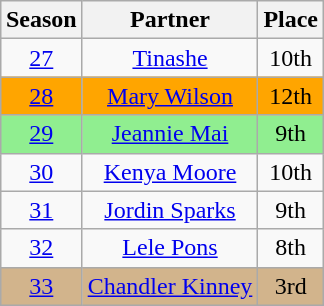<table class="wikitable sortable" style="margin:auto; text-align:center;">
<tr>
<th>Season</th>
<th>Partner</th>
<th>Place</th>
</tr>
<tr>
<td><a href='#'>27</a></td>
<td><a href='#'>Tinashe</a></td>
<td>10th</td>
</tr>
<tr bgcolor="orange">
<td><a href='#'>28</a></td>
<td><a href='#'>Mary Wilson</a></td>
<td>12th</td>
</tr>
<tr bgcolor="lightgreen">
<td><a href='#'>29</a></td>
<td><a href='#'>Jeannie Mai</a></td>
<td>9th</td>
</tr>
<tr>
<td><a href='#'>30</a></td>
<td><a href='#'>Kenya Moore</a></td>
<td>10th</td>
</tr>
<tr>
<td><a href='#'>31</a></td>
<td><a href='#'>Jordin Sparks</a></td>
<td>9th</td>
</tr>
<tr>
<td><a href='#'>32</a></td>
<td><a href='#'>Lele Pons</a></td>
<td>8th</td>
</tr>
<tr style="background:tan;">
<td><a href='#'>33</a></td>
<td><a href='#'>Chandler Kinney</a></td>
<td>3rd</td>
</tr>
</table>
